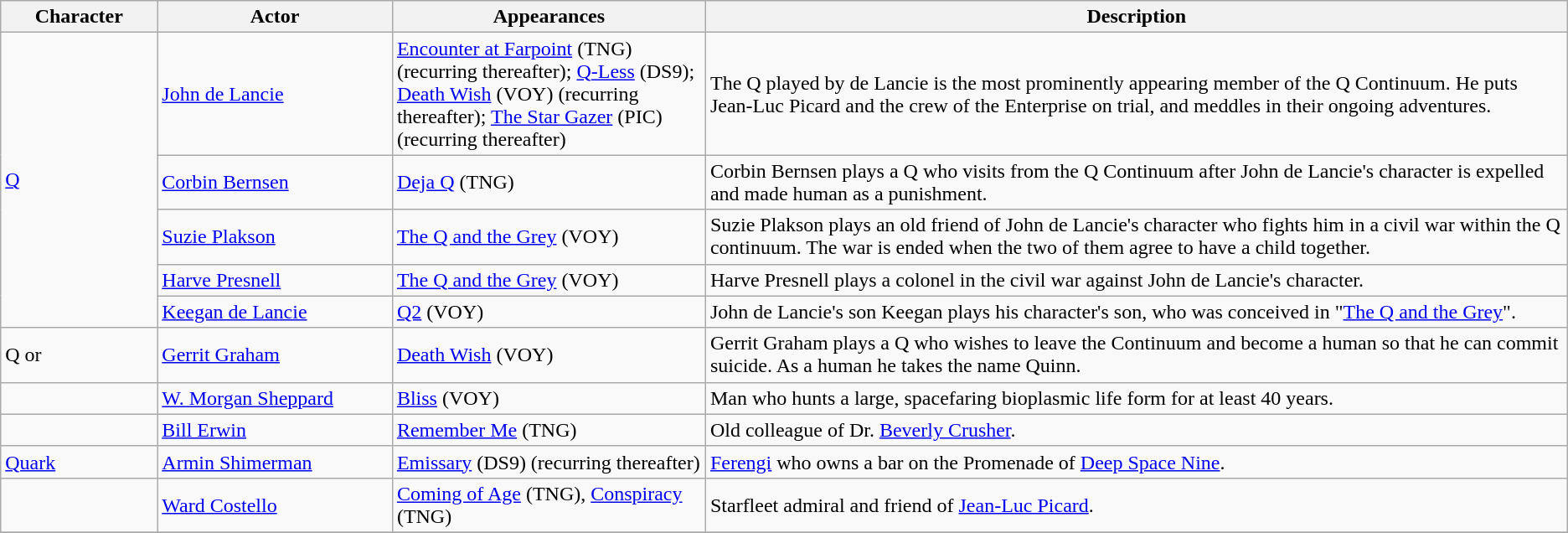<table class="wikitable">
<tr>
<th width="10%">Character</th>
<th width="15%">Actor</th>
<th width="20%">Appearances</th>
<th width="55%">Description</th>
</tr>
<tr>
<td rowspan="5"><a href='#'>Q</a></td>
<td><a href='#'>John de Lancie</a></td>
<td><a href='#'>Encounter at Farpoint</a> (TNG) (recurring thereafter); <a href='#'>Q-Less</a> (DS9); <a href='#'>Death Wish</a> (VOY) (recurring thereafter); <a href='#'>The Star Gazer</a> (PIC) (recurring thereafter)</td>
<td>The Q played by de Lancie is the most prominently appearing member of the Q Continuum. He puts Jean-Luc Picard and the crew of the Enterprise on trial, and meddles in their ongoing adventures.</td>
</tr>
<tr>
<td><a href='#'>Corbin Bernsen</a></td>
<td><a href='#'>Deja Q</a> (TNG)</td>
<td>Corbin Bernsen plays a Q who visits from the Q Continuum after John de Lancie's character is expelled and made human as a punishment.</td>
</tr>
<tr>
<td><a href='#'>Suzie Plakson</a></td>
<td><a href='#'>The Q and the Grey</a> (VOY)</td>
<td>Suzie Plakson plays an old friend of John de Lancie's character who fights him in a civil war within the Q continuum. The war is ended when the two of them agree to have a child together.</td>
</tr>
<tr>
<td><a href='#'>Harve Presnell</a></td>
<td><a href='#'>The Q and the Grey</a> (VOY)</td>
<td>Harve Presnell plays a colonel in the civil war against John de Lancie's character.</td>
</tr>
<tr>
<td><a href='#'>Keegan de Lancie</a></td>
<td><a href='#'>Q2</a> (VOY)</td>
<td>John de Lancie's son Keegan plays his character's son, who was conceived in "<a href='#'>The Q and the Grey</a>".</td>
</tr>
<tr>
<td>Q or </td>
<td><a href='#'>Gerrit Graham</a></td>
<td><a href='#'>Death Wish</a> (VOY)</td>
<td>Gerrit Graham plays a Q who wishes to leave the Continuum and become a human so that he can commit suicide. As a human he takes the name Quinn.</td>
</tr>
<tr>
<td></td>
<td><a href='#'>W. Morgan Sheppard</a></td>
<td><a href='#'>Bliss</a> (VOY)</td>
<td>Man who hunts a large, spacefaring bioplasmic life form for at least 40 years.</td>
</tr>
<tr>
<td></td>
<td><a href='#'>Bill Erwin</a></td>
<td><a href='#'>Remember Me</a> (TNG)</td>
<td>Old colleague of Dr. <a href='#'>Beverly Crusher</a>.</td>
</tr>
<tr>
<td><a href='#'>Quark</a></td>
<td><a href='#'>Armin Shimerman</a></td>
<td><a href='#'>Emissary</a> (DS9) (recurring thereafter)</td>
<td><a href='#'>Ferengi</a> who owns a bar on the Promenade of <a href='#'>Deep Space Nine</a>.</td>
</tr>
<tr>
<td></td>
<td><a href='#'>Ward Costello</a></td>
<td><a href='#'>Coming of Age</a> (TNG), <a href='#'>Conspiracy</a> (TNG)</td>
<td>Starfleet admiral and friend of <a href='#'>Jean-Luc Picard</a>.</td>
</tr>
<tr>
</tr>
</table>
